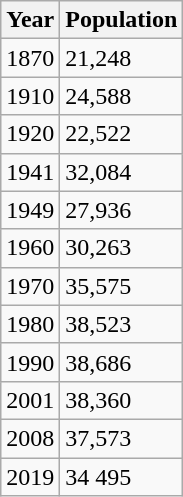<table class="wikitable">
<tr>
<th>Year</th>
<th>Population</th>
</tr>
<tr>
<td>1870</td>
<td>21,248</td>
</tr>
<tr>
<td>1910</td>
<td>24,588</td>
</tr>
<tr>
<td>1920</td>
<td>22,522</td>
</tr>
<tr>
<td>1941</td>
<td>32,084</td>
</tr>
<tr>
<td>1949</td>
<td>27,936</td>
</tr>
<tr>
<td>1960</td>
<td>30,263</td>
</tr>
<tr>
<td>1970</td>
<td>35,575</td>
</tr>
<tr>
<td>1980</td>
<td>38,523</td>
</tr>
<tr>
<td>1990</td>
<td>38,686</td>
</tr>
<tr>
<td>2001</td>
<td>38,360</td>
</tr>
<tr>
<td>2008</td>
<td>37,573</td>
</tr>
<tr>
<td>2019</td>
<td>34 495</td>
</tr>
</table>
